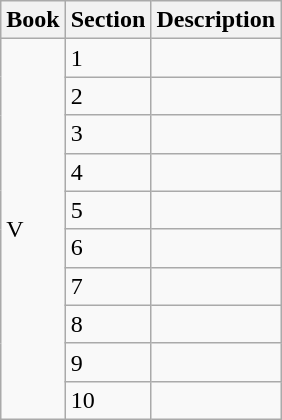<table class="wikitable" style="max-width:45em;">
<tr>
<th>Book</th>
<th>Section</th>
<th>Description</th>
</tr>
<tr>
<td rowspan="15">V</td>
<td>1</td>
<td></td>
</tr>
<tr>
<td>2</td>
<td></td>
</tr>
<tr>
<td>3</td>
<td></td>
</tr>
<tr>
<td>4</td>
<td></td>
</tr>
<tr>
<td>5</td>
<td></td>
</tr>
<tr>
<td>6</td>
<td></td>
</tr>
<tr>
<td>7</td>
<td></td>
</tr>
<tr>
<td>8</td>
<td></td>
</tr>
<tr>
<td>9</td>
<td></td>
</tr>
<tr>
<td>10</td>
<td></td>
</tr>
</table>
